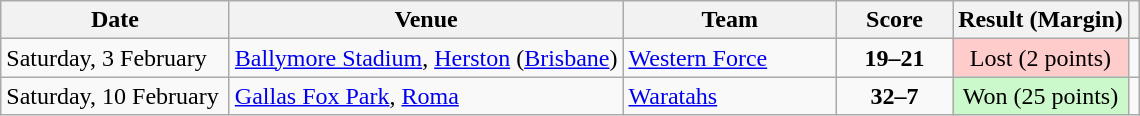<table class="wikitable">
<tr>
<th width=145>Date</th>
<th>Venue</th>
<th width=135>Team</th>
<th width=70>Score</th>
<th>Result (Margin)</th>
<th></th>
</tr>
<tr>
<td>Saturday, 3 February</td>
<td><a href='#'>Ballymore Stadium</a>, <a href='#'>Herston</a> (<a href='#'>Brisbane</a>)</td>
<td><a href='#'>Western Force</a></td>
<td align=center><strong>19–21</strong></td>
<td align=center bgcolor=#FFCCCC>Lost (2 points)</td>
<td align=center></td>
</tr>
<tr>
<td>Saturday, 10 February</td>
<td><a href='#'>Gallas Fox Park</a>, <a href='#'>Roma</a></td>
<td><a href='#'>Waratahs</a></td>
<td align=center><strong>32–7</strong></td>
<td align=center bgcolor=#CCF9CC>Won (25 points)</td>
<td align=center></td>
</tr>
</table>
